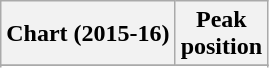<table class="wikitable plainrowheaders sortable" style="text-align:center;">
<tr>
<th scope="col">Chart (2015-16)</th>
<th scope="col">Peak<br>position</th>
</tr>
<tr>
</tr>
<tr>
</tr>
</table>
